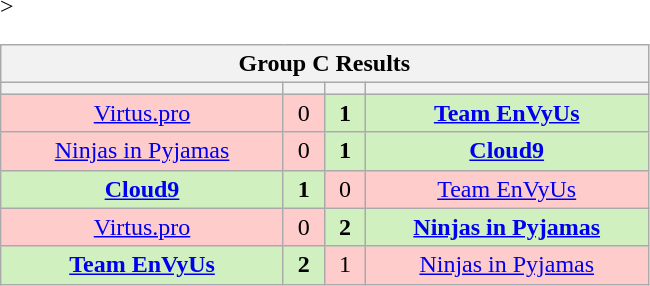<table class="wikitable" style="text-align: center;">
<tr>
<th colspan=4>Group C Results</th>
</tr>
<tr <noinclude>>
<th width="181px"></th>
<th width="20px"></th>
<th width="20px"></th>
<th width="181px"></noinclude></th>
</tr>
<tr>
<td style="background: #FFCCCC;"><a href='#'>Virtus.pro</a></td>
<td style="background: #FFCCCC;">0</td>
<td style="background: #D0F0C0;"><strong>1</strong></td>
<td style="background: #D0F0C0;"><strong><a href='#'>Team EnVyUs</a></strong></td>
</tr>
<tr>
<td style="background: #FFCCCC;"><a href='#'>Ninjas in Pyjamas</a></td>
<td style="background: #FFCCCC;">0</td>
<td style="background: #D0F0C0;"><strong>1</strong></td>
<td style="background: #D0F0C0;"><strong><a href='#'>Cloud9</a></strong></td>
</tr>
<tr>
<td style="background: #D0F0C0;"><strong><a href='#'>Cloud9</a></strong></td>
<td style="background: #D0F0C0;"><strong>1</strong></td>
<td style="background: #FFCCCC;">0</td>
<td style="background: #FFCCCC;"><a href='#'>Team EnVyUs</a></td>
</tr>
<tr>
<td style="background: #FFCCCC;"><a href='#'>Virtus.pro</a></td>
<td style="background: #FFCCCC;">0</td>
<td style="background: #D0F0C0;"><strong>2</strong></td>
<td style="background: #D0F0C0;"><strong><a href='#'>Ninjas in Pyjamas</a></strong></td>
</tr>
<tr>
<td style="background: #D0F0C0;"><strong><a href='#'>Team EnVyUs</a></strong></td>
<td style="background: #D0F0C0;"><strong>2</strong></td>
<td style="background: #FFCCCC;">1</td>
<td style="background: #FFCCCC;"><a href='#'>Ninjas in Pyjamas</a></td>
</tr>
</table>
